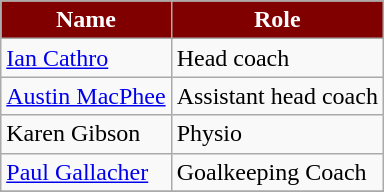<table class="wikitable">
<tr>
<th style="background:maroon; color:white;" scope="col">Name</th>
<th style="background:maroon; color:white;" scope="col">Role</th>
</tr>
<tr>
<td>  <a href='#'>Ian Cathro</a></td>
<td>Head coach</td>
</tr>
<tr>
<td>  <a href='#'>Austin MacPhee</a></td>
<td>Assistant head coach</td>
</tr>
<tr>
<td>  Karen Gibson</td>
<td>Physio</td>
</tr>
<tr>
<td>  <a href='#'>Paul Gallacher</a></td>
<td>Goalkeeping Coach</td>
</tr>
<tr>
</tr>
</table>
